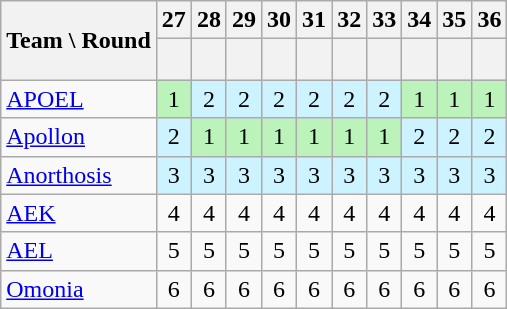<table class="wikitable sortable" style="font-size: 100%; text-align:center;">
<tr>
<th rowspan="2">Team \ Round</th>
<th align=center>27</th>
<th align=center>28</th>
<th align=center>29</th>
<th align=center>30</th>
<th align=center>31</th>
<th align=center>32</th>
<th align=center>33</th>
<th align=center>34</th>
<th align=center>35</th>
<th align=center>36</th>
</tr>
<tr>
<th style="text-align:center; height:20px;"></th>
<th align=center></th>
<th align=center></th>
<th align=center></th>
<th align=center></th>
<th align=center></th>
<th align=center></th>
<th align=center></th>
<th align=center></th>
<th align=center></th>
</tr>
<tr align=center>
<td align=left><a href='#'>APOEL</a></td>
<td style="background:#BBF3BB">1</td>
<td style="background:#CCF3FF">2</td>
<td style="background:#CCF3FF">2</td>
<td style="background:#CCF3FF">2</td>
<td style="background:#CCF3FF">2</td>
<td style="background:#CCF3FF">2</td>
<td style="background:#CCF3FF">2</td>
<td style="background:#BBF3BB">1</td>
<td style="background:#BBF3BB">1</td>
<td style="background:#BBF3BB">1</td>
</tr>
<tr align=center>
<td align=left><a href='#'>Apollon</a></td>
<td style="background:#CCF3FF">2</td>
<td style="background:#BBF3BB">1</td>
<td style="background:#BBF3BB">1</td>
<td style="background:#BBF3BB">1</td>
<td style="background:#BBF3BB">1</td>
<td style="background:#BBF3BB">1</td>
<td style="background:#BBF3BB">1</td>
<td style="background:#CCF3FF">2</td>
<td style="background:#CCF3FF">2</td>
<td style="background:#CCF3FF">2</td>
</tr>
<tr align=center>
<td align=left><a href='#'>Anorthosis</a></td>
<td style="background:#CCF3FF">3</td>
<td style="background:#CCF3FF">3</td>
<td style="background:#CCF3FF">3</td>
<td style="background:#CCF3FF">3</td>
<td style="background:#CCF3FF">3</td>
<td style="background:#CCF3FF">3</td>
<td style="background:#CCF3FF">3</td>
<td style="background:#CCF3FF">3</td>
<td style="background:#CCF3FF">3</td>
<td style="background:#CCF3FF">3</td>
</tr>
<tr align=center>
<td align=left><a href='#'>AEK</a></td>
<td>4</td>
<td>4</td>
<td>4</td>
<td>4</td>
<td>4</td>
<td>4</td>
<td>4</td>
<td>4</td>
<td>4</td>
<td>4</td>
</tr>
<tr align=center>
<td align=left><a href='#'>AEL</a></td>
<td>5</td>
<td>5</td>
<td>5</td>
<td>5</td>
<td>5</td>
<td>5</td>
<td>5</td>
<td>5</td>
<td>5</td>
<td>5</td>
</tr>
<tr align=center>
<td align=left><a href='#'>Omonia</a></td>
<td>6</td>
<td>6</td>
<td>6</td>
<td>6</td>
<td>6</td>
<td>6</td>
<td>6</td>
<td>6</td>
<td>6</td>
<td>6</td>
</tr>
</table>
